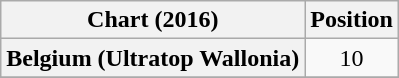<table class="wikitable plainrowheaders" style="text-align:center;">
<tr>
<th>Chart (2016)</th>
<th>Position</th>
</tr>
<tr>
<th scope="row">Belgium (Ultratop Wallonia)</th>
<td>10</td>
</tr>
<tr>
</tr>
</table>
